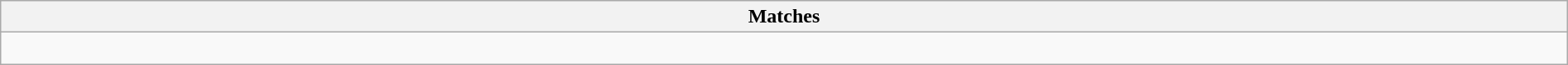<table class="wikitable collapsible collapsed" style="width:100%">
<tr>
<th>Matches</th>
</tr>
<tr>
<td><br>








</td>
</tr>
</table>
